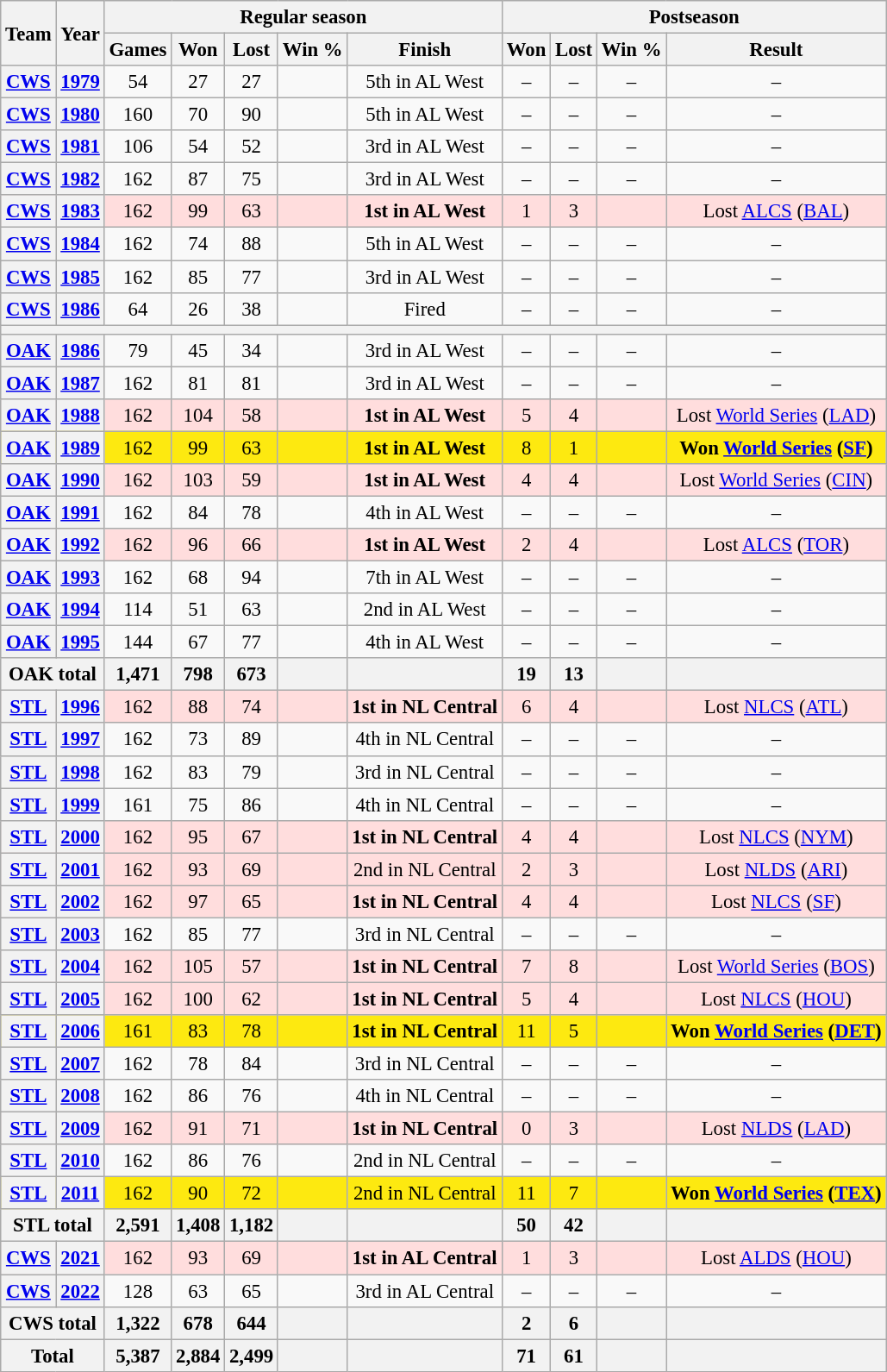<table class="wikitable" style="font-size: 95%; text-align:center;">
<tr>
<th rowspan="2">Team</th>
<th rowspan="2">Year</th>
<th colspan="5">Regular season</th>
<th colspan="4">Postseason</th>
</tr>
<tr>
<th>Games</th>
<th>Won</th>
<th>Lost</th>
<th>Win %</th>
<th>Finish</th>
<th>Won</th>
<th>Lost</th>
<th>Win %</th>
<th>Result</th>
</tr>
<tr>
<th><a href='#'>CWS</a></th>
<th><a href='#'>1979</a></th>
<td>54</td>
<td>27</td>
<td>27</td>
<td></td>
<td>5th in AL West</td>
<td>–</td>
<td>–</td>
<td>–</td>
<td>–</td>
</tr>
<tr>
<th><a href='#'>CWS</a></th>
<th><a href='#'>1980</a></th>
<td>160</td>
<td>70</td>
<td>90</td>
<td></td>
<td>5th in AL West</td>
<td>–</td>
<td>–</td>
<td>–</td>
<td>–</td>
</tr>
<tr>
<th><a href='#'>CWS</a></th>
<th><a href='#'>1981</a></th>
<td>106</td>
<td>54</td>
<td>52</td>
<td></td>
<td>3rd in AL West</td>
<td>–</td>
<td>–</td>
<td>–</td>
<td>–</td>
</tr>
<tr>
<th><a href='#'>CWS</a></th>
<th><a href='#'>1982</a></th>
<td>162</td>
<td>87</td>
<td>75</td>
<td></td>
<td>3rd in AL West</td>
<td>–</td>
<td>–</td>
<td>–</td>
<td>–</td>
</tr>
<tr ! style="background:#fdd;">
<th><a href='#'>CWS</a></th>
<th><a href='#'>1983</a></th>
<td>162</td>
<td>99</td>
<td>63</td>
<td></td>
<td><strong>1st in AL West</strong></td>
<td>1</td>
<td>3</td>
<td></td>
<td>Lost <a href='#'>ALCS</a> (<a href='#'>BAL</a>)</td>
</tr>
<tr>
<th><a href='#'>CWS</a></th>
<th><a href='#'>1984</a></th>
<td>162</td>
<td>74</td>
<td>88</td>
<td></td>
<td>5th in AL West</td>
<td>–</td>
<td>–</td>
<td>–</td>
<td>–</td>
</tr>
<tr>
<th><a href='#'>CWS</a></th>
<th><a href='#'>1985</a></th>
<td>162</td>
<td>85</td>
<td>77</td>
<td></td>
<td>3rd in AL West</td>
<td>–</td>
<td>–</td>
<td>–</td>
<td>–</td>
</tr>
<tr>
<th><a href='#'>CWS</a></th>
<th><a href='#'>1986</a></th>
<td>64</td>
<td>26</td>
<td>38</td>
<td></td>
<td>Fired</td>
<td>–</td>
<td>–</td>
<td>–</td>
<td>–</td>
</tr>
<tr>
<th colspan="11"></th>
</tr>
<tr>
<th><a href='#'>OAK</a></th>
<th><a href='#'>1986</a></th>
<td>79</td>
<td>45</td>
<td>34</td>
<td></td>
<td>3rd in AL West</td>
<td>–</td>
<td>–</td>
<td>–</td>
<td>–</td>
</tr>
<tr>
<th><a href='#'>OAK</a></th>
<th><a href='#'>1987</a></th>
<td>162</td>
<td>81</td>
<td>81</td>
<td></td>
<td>3rd in AL West</td>
<td>–</td>
<td>–</td>
<td>–</td>
<td>–</td>
</tr>
<tr ! style="background:#fdd;">
<th><a href='#'>OAK</a></th>
<th><a href='#'>1988</a></th>
<td>162</td>
<td>104</td>
<td>58</td>
<td></td>
<td><strong>1st in AL West</strong></td>
<td>5</td>
<td>4</td>
<td></td>
<td>Lost <a href='#'>World Series</a> (<a href='#'>LAD</a>)</td>
</tr>
<tr ! style="background:#FDE910;">
<th><a href='#'>OAK</a></th>
<th><a href='#'>1989</a></th>
<td>162</td>
<td>99</td>
<td>63</td>
<td></td>
<td><strong>1st in AL West</strong></td>
<td>8</td>
<td>1</td>
<td></td>
<td><strong>Won <a href='#'>World Series</a> (<a href='#'>SF</a>)</strong></td>
</tr>
<tr ! style="background:#fdd;">
<th><a href='#'>OAK</a></th>
<th><a href='#'>1990</a></th>
<td>162</td>
<td>103</td>
<td>59</td>
<td></td>
<td><strong>1st in AL West</strong></td>
<td>4</td>
<td>4</td>
<td></td>
<td>Lost <a href='#'>World Series</a> (<a href='#'>CIN</a>)</td>
</tr>
<tr>
<th><a href='#'>OAK</a></th>
<th><a href='#'>1991</a></th>
<td>162</td>
<td>84</td>
<td>78</td>
<td></td>
<td>4th in AL West</td>
<td>–</td>
<td>–</td>
<td>–</td>
<td>–</td>
</tr>
<tr ! style="background:#fdd;">
<th><a href='#'>OAK</a></th>
<th><a href='#'>1992</a></th>
<td>162</td>
<td>96</td>
<td>66</td>
<td></td>
<td><strong>1st in AL West</strong></td>
<td>2</td>
<td>4</td>
<td></td>
<td>Lost <a href='#'>ALCS</a> (<a href='#'>TOR</a>)</td>
</tr>
<tr>
<th><a href='#'>OAK</a></th>
<th><a href='#'>1993</a></th>
<td>162</td>
<td>68</td>
<td>94</td>
<td></td>
<td>7th in AL West</td>
<td>–</td>
<td>–</td>
<td>–</td>
<td>–</td>
</tr>
<tr>
<th><a href='#'>OAK</a></th>
<th><a href='#'>1994</a></th>
<td>114</td>
<td>51</td>
<td>63</td>
<td></td>
<td>2nd in AL West</td>
<td>–</td>
<td>–</td>
<td>–</td>
<td>–</td>
</tr>
<tr>
<th><a href='#'>OAK</a></th>
<th><a href='#'>1995</a></th>
<td>144</td>
<td>67</td>
<td>77</td>
<td></td>
<td>4th in AL West</td>
<td>–</td>
<td>–</td>
<td>–</td>
<td>–</td>
</tr>
<tr>
<th colspan="2">OAK total</th>
<th>1,471</th>
<th>798</th>
<th>673</th>
<th></th>
<th></th>
<th>19</th>
<th>13</th>
<th></th>
<th></th>
</tr>
<tr ! style="background:#fdd;">
<th><a href='#'>STL</a></th>
<th><a href='#'>1996</a></th>
<td>162</td>
<td>88</td>
<td>74</td>
<td></td>
<td><strong>1st in NL Central</strong></td>
<td>6</td>
<td>4</td>
<td></td>
<td>Lost <a href='#'>NLCS</a> (<a href='#'>ATL</a>)</td>
</tr>
<tr>
<th><a href='#'>STL</a></th>
<th><a href='#'>1997</a></th>
<td>162</td>
<td>73</td>
<td>89</td>
<td></td>
<td>4th in NL Central</td>
<td>–</td>
<td>–</td>
<td>–</td>
<td>–</td>
</tr>
<tr>
<th><a href='#'>STL</a></th>
<th><a href='#'>1998</a></th>
<td>162</td>
<td>83</td>
<td>79</td>
<td></td>
<td>3rd in NL Central</td>
<td>–</td>
<td>–</td>
<td>–</td>
<td>–</td>
</tr>
<tr>
<th><a href='#'>STL</a></th>
<th><a href='#'>1999</a></th>
<td>161</td>
<td>75</td>
<td>86</td>
<td></td>
<td>4th in NL Central</td>
<td>–</td>
<td>–</td>
<td>–</td>
<td>–</td>
</tr>
<tr ! style="background:#fdd;">
<th><a href='#'>STL</a></th>
<th><a href='#'>2000</a></th>
<td>162</td>
<td>95</td>
<td>67</td>
<td></td>
<td><strong>1st in NL Central</strong></td>
<td>4</td>
<td>4</td>
<td></td>
<td>Lost <a href='#'>NLCS</a> (<a href='#'>NYM</a>)</td>
</tr>
<tr ! style="background:#fdd;">
<th><a href='#'>STL</a></th>
<th><a href='#'>2001</a></th>
<td>162</td>
<td>93</td>
<td>69</td>
<td></td>
<td>2nd in NL Central</td>
<td>2</td>
<td>3</td>
<td></td>
<td>Lost <a href='#'>NLDS</a> (<a href='#'>ARI</a>)</td>
</tr>
<tr ! style="background:#fdd;">
<th><a href='#'>STL</a></th>
<th><a href='#'>2002</a></th>
<td>162</td>
<td>97</td>
<td>65</td>
<td></td>
<td><strong>1st in NL Central</strong></td>
<td>4</td>
<td>4</td>
<td></td>
<td>Lost <a href='#'>NLCS</a> (<a href='#'>SF</a>)</td>
</tr>
<tr>
<th><a href='#'>STL</a></th>
<th><a href='#'>2003</a></th>
<td>162</td>
<td>85</td>
<td>77</td>
<td></td>
<td>3rd in NL Central</td>
<td>–</td>
<td>–</td>
<td>–</td>
<td>–</td>
</tr>
<tr ! style="background:#fdd;">
<th><a href='#'>STL</a></th>
<th><a href='#'>2004</a></th>
<td>162</td>
<td>105</td>
<td>57</td>
<td></td>
<td><strong>1st in NL Central</strong></td>
<td>7</td>
<td>8</td>
<td></td>
<td>Lost <a href='#'>World Series</a> (<a href='#'>BOS</a>)</td>
</tr>
<tr ! style="background:#fdd;">
<th><a href='#'>STL</a></th>
<th><a href='#'>2005</a></th>
<td>162</td>
<td>100</td>
<td>62</td>
<td></td>
<td><strong>1st in NL Central</strong></td>
<td>5</td>
<td>4</td>
<td></td>
<td>Lost <a href='#'>NLCS</a> (<a href='#'>HOU</a>)</td>
</tr>
<tr ! style="background:#FDE910;">
<th><a href='#'>STL</a></th>
<th><a href='#'>2006</a></th>
<td>161</td>
<td>83</td>
<td>78</td>
<td></td>
<td><strong>1st in NL Central</strong></td>
<td>11</td>
<td>5</td>
<td></td>
<td><strong>Won <a href='#'>World Series</a> (<a href='#'>DET</a>)</strong></td>
</tr>
<tr>
<th><a href='#'>STL</a></th>
<th><a href='#'>2007</a></th>
<td>162</td>
<td>78</td>
<td>84</td>
<td></td>
<td>3rd in NL Central</td>
<td>–</td>
<td>–</td>
<td>–</td>
<td>–</td>
</tr>
<tr>
<th><a href='#'>STL</a></th>
<th><a href='#'>2008</a></th>
<td>162</td>
<td>86</td>
<td>76</td>
<td></td>
<td>4th in NL Central</td>
<td>–</td>
<td>–</td>
<td>–</td>
<td>–</td>
</tr>
<tr ! style="background:#fdd;">
<th><a href='#'>STL</a></th>
<th><a href='#'>2009</a></th>
<td>162</td>
<td>91</td>
<td>71</td>
<td></td>
<td><strong>1st in NL Central</strong></td>
<td>0</td>
<td>3</td>
<td></td>
<td>Lost <a href='#'>NLDS</a> (<a href='#'>LAD</a>)</td>
</tr>
<tr>
<th><a href='#'>STL</a></th>
<th><a href='#'>2010</a></th>
<td>162</td>
<td>86</td>
<td>76</td>
<td></td>
<td>2nd in NL Central</td>
<td>–</td>
<td>–</td>
<td>–</td>
<td>–</td>
</tr>
<tr ! style="background:#FDE910;">
<th><a href='#'>STL</a></th>
<th><a href='#'>2011</a></th>
<td>162</td>
<td>90</td>
<td>72</td>
<td></td>
<td>2nd in NL Central</td>
<td>11</td>
<td>7</td>
<td></td>
<td><strong>Won <a href='#'>World Series</a> (<a href='#'>TEX</a>)</strong></td>
</tr>
<tr>
<th colspan="2">STL total</th>
<th>2,591</th>
<th>1,408</th>
<th>1,182</th>
<th></th>
<th></th>
<th>50</th>
<th>42</th>
<th></th>
<th></th>
</tr>
<tr ! style="background:#fdd;">
<th><a href='#'>CWS</a></th>
<th><a href='#'>2021</a></th>
<td>162</td>
<td>93</td>
<td>69</td>
<td></td>
<td><strong>1st in AL Central</strong></td>
<td>1</td>
<td>3</td>
<td></td>
<td>Lost <a href='#'>ALDS</a> (<a href='#'>HOU</a>)</td>
</tr>
<tr>
<th><a href='#'>CWS</a></th>
<th><a href='#'>2022</a></th>
<td>128</td>
<td>63</td>
<td>65</td>
<td></td>
<td>3rd in AL Central</td>
<td>–</td>
<td>–</td>
<td>–</td>
<td>–</td>
</tr>
<tr>
<th colspan="2">CWS total</th>
<th>1,322</th>
<th>678</th>
<th>644</th>
<th></th>
<th></th>
<th>2</th>
<th>6</th>
<th></th>
<th></th>
</tr>
<tr>
<th colspan="2">Total</th>
<th>5,387</th>
<th>2,884</th>
<th>2,499</th>
<th></th>
<th></th>
<th>71</th>
<th>61</th>
<th></th>
<th></th>
</tr>
</table>
